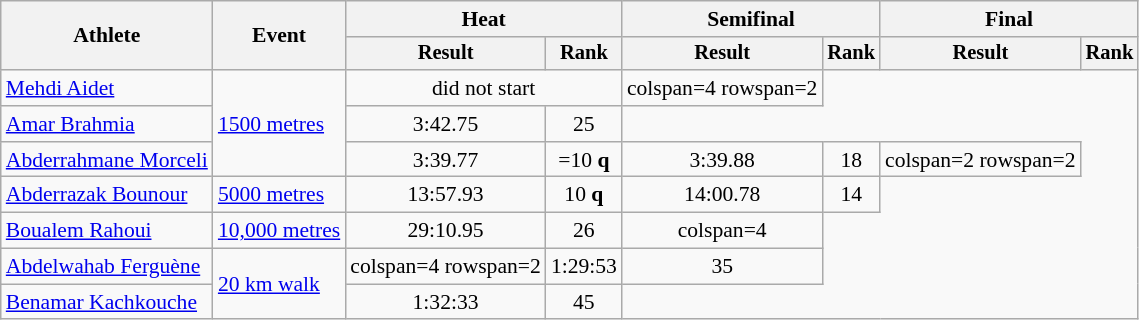<table class=wikitable style=font-size:90%>
<tr>
<th rowspan=2>Athlete</th>
<th rowspan=2>Event</th>
<th colspan=2>Heat</th>
<th colspan=2>Semifinal</th>
<th colspan=2>Final</th>
</tr>
<tr style=font-size:95%>
<th>Result</th>
<th>Rank</th>
<th>Result</th>
<th>Rank</th>
<th>Result</th>
<th>Rank</th>
</tr>
<tr align=center>
<td align=left><a href='#'>Mehdi Aidet</a></td>
<td align=left rowspan=3><a href='#'>1500 metres</a></td>
<td colspan=2>did not start</td>
<td>colspan=4 rowspan=2 </td>
</tr>
<tr align=center>
<td align=left><a href='#'>Amar Brahmia</a></td>
<td>3:42.75</td>
<td>25</td>
</tr>
<tr align=center>
<td align=left><a href='#'>Abderrahmane Morceli</a></td>
<td>3:39.77</td>
<td>=10 <strong>q</strong></td>
<td>3:39.88</td>
<td>18</td>
<td>colspan=2 rowspan=2 </td>
</tr>
<tr align=center>
<td align=left><a href='#'>Abderrazak Bounour</a></td>
<td align=left><a href='#'>5000 metres</a></td>
<td>13:57.93</td>
<td>10 <strong>q</strong></td>
<td>14:00.78</td>
<td>14</td>
</tr>
<tr align=center>
<td align=left><a href='#'>Boualem Rahoui</a></td>
<td align=left><a href='#'>10,000 metres</a></td>
<td>29:10.95</td>
<td>26</td>
<td>colspan=4 </td>
</tr>
<tr align=center>
<td align=left><a href='#'>Abdelwahab Ferguène</a></td>
<td align=left rowspan=2><a href='#'>20 km walk</a></td>
<td>colspan=4 rowspan=2 </td>
<td>1:29:53</td>
<td>35</td>
</tr>
<tr align=center>
<td align=left><a href='#'>Benamar Kachkouche</a></td>
<td>1:32:33</td>
<td>45</td>
</tr>
</table>
